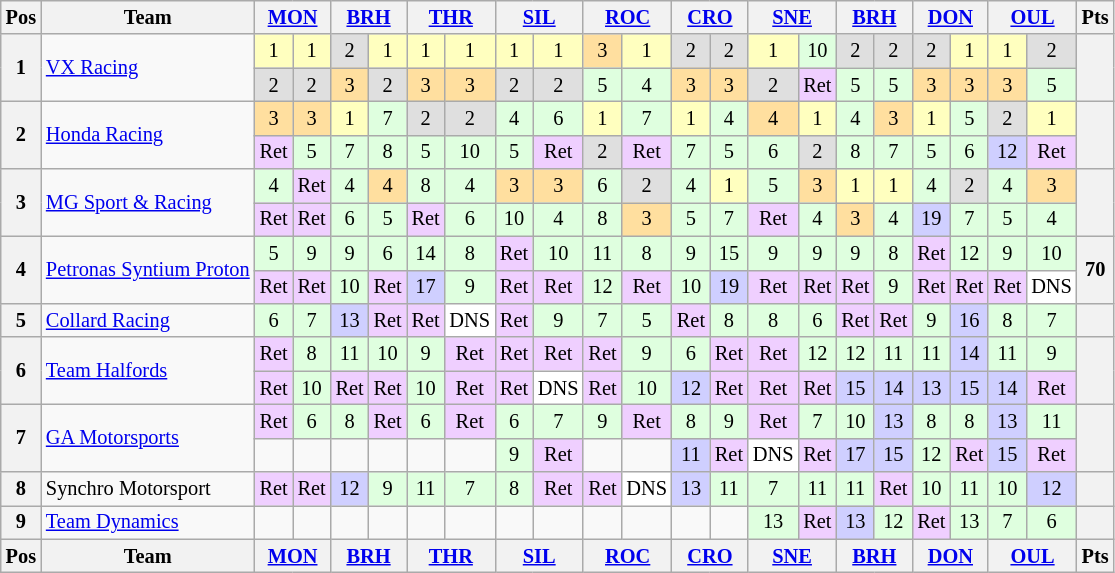<table class="wikitable" style="font-size: 85%; text-align: center;">
<tr valign="top">
<th valign="middle">Pos</th>
<th valign="middle">Team</th>
<th colspan="2"><a href='#'>MON</a></th>
<th colspan="2"><a href='#'>BRH</a></th>
<th colspan="2"><a href='#'>THR</a></th>
<th colspan="2"><a href='#'>SIL</a></th>
<th colspan="2"><a href='#'>ROC</a></th>
<th colspan="2"><a href='#'>CRO</a></th>
<th colspan="2"><a href='#'>SNE</a></th>
<th colspan="2"><a href='#'>BRH</a></th>
<th colspan="2"><a href='#'>DON</a></th>
<th colspan="2"><a href='#'>OUL</a></th>
<th valign=middle>Pts</th>
</tr>
<tr>
<th rowspan=2>1</th>
<td rowspan=2 align=left><a href='#'>VX Racing</a></td>
<td style="background:#FFFFBF;">1</td>
<td style="background:#FFFFBF;">1</td>
<td style="background:#DFDFDF;">2</td>
<td style="background:#FFFFBF;">1</td>
<td style="background:#FFFFBF;">1</td>
<td style="background:#FFFFBF;">1</td>
<td style="background:#FFFFBF;">1</td>
<td style="background:#FFFFBF;">1</td>
<td style="background:#FFDF9F;">3</td>
<td style="background:#FFFFBF;">1</td>
<td style="background:#DFDFDF;">2</td>
<td style="background:#DFDFDF;">2</td>
<td style="background:#FFFFBF;">1</td>
<td style="background:#DFFFDF;">10</td>
<td style="background:#DFDFDF;">2</td>
<td style="background:#DFDFDF;">2</td>
<td style="background:#DFDFDF;">2</td>
<td style="background:#FFFFBF;">1</td>
<td style="background:#FFFFBF;">1</td>
<td style="background:#DFDFDF;">2</td>
<th rowspan=2></th>
</tr>
<tr>
<td style="background:#DFDFDF;">2</td>
<td style="background:#DFDFDF;">2</td>
<td style="background:#FFDF9F;">3</td>
<td style="background:#DFDFDF;">2</td>
<td style="background:#FFDF9F;">3</td>
<td style="background:#FFDF9F;">3</td>
<td style="background:#DFDFDF;">2</td>
<td style="background:#DFDFDF;">2</td>
<td style="background:#DFFFDF;">5</td>
<td style="background:#DFFFDF;">4</td>
<td style="background:#FFDF9F;">3</td>
<td style="background:#FFDF9F;">3</td>
<td style="background:#DFDFDF;">2</td>
<td style="background:#EFCFFF;">Ret</td>
<td style="background:#DFFFDF;">5</td>
<td style="background:#DFFFDF;">5</td>
<td style="background:#FFDF9F;">3</td>
<td style="background:#FFDF9F;">3</td>
<td style="background:#FFDF9F;">3</td>
<td style="background:#DFFFDF;">5</td>
</tr>
<tr>
<th rowspan=2>2</th>
<td rowspan=2 align=left><a href='#'>Honda Racing</a></td>
<td style="background:#FFDF9F;">3</td>
<td style="background:#FFDF9F;">3</td>
<td style="background:#FFFFBF;">1</td>
<td style="background:#DFFFDF;">7</td>
<td style="background:#DFDFDF;">2</td>
<td style="background:#DFDFDF;">2</td>
<td style="background:#DFFFDF;">4</td>
<td style="background:#DFFFDF;">6</td>
<td style="background:#FFFFBF;">1</td>
<td style="background:#DFFFDF;">7</td>
<td style="background:#FFFFBF;">1</td>
<td style="background:#DFFFDF;">4</td>
<td style="background:#FFDF9F;">4</td>
<td style="background:#FFFFBF;">1</td>
<td style="background:#DFFFDF;">4</td>
<td style="background:#FFDF9F;">3</td>
<td style="background:#FFFFBF;">1</td>
<td style="background:#DFFFDF;">5</td>
<td style="background:#DFDFDF;">2</td>
<td style="background:#FFFFBF;">1</td>
<th rowspan=2></th>
</tr>
<tr>
<td style="background:#EFCFFF;">Ret</td>
<td style="background:#DFFFDF;">5</td>
<td style="background:#DFFFDF;">7</td>
<td style="background:#DFFFDF;">8</td>
<td style="background:#DFFFDF;">5</td>
<td style="background:#DFFFDF;">10</td>
<td style="background:#DFFFDF;">5</td>
<td style="background:#EFCFFF;">Ret</td>
<td style="background:#DFDFDF;">2</td>
<td style="background:#EFCFFF;">Ret</td>
<td style="background:#DFFFDF;">7</td>
<td style="background:#DFFFDF;">5</td>
<td style="background:#DFFFDF;">6</td>
<td style="background:#DFDFDF;">2</td>
<td style="background:#DFFFDF;">8</td>
<td style="background:#DFFFDF;">7</td>
<td style="background:#DFFFDF;">5</td>
<td style="background:#DFFFDF;">6</td>
<td style="background:#CFCFFF;">12</td>
<td style="background:#EFCFFF;">Ret</td>
</tr>
<tr>
<th rowspan=2>3</th>
<td rowspan=2 align=left><a href='#'>MG Sport & Racing</a></td>
<td style="background:#DFFFDF;">4</td>
<td style="background:#EFCFFF;">Ret</td>
<td style="background:#DFFFDF;">4</td>
<td style="background:#FFDF9F;">4</td>
<td style="background:#DFFFDF;">8</td>
<td style="background:#DFFFDF;">4</td>
<td style="background:#FFDF9F;">3</td>
<td style="background:#FFDF9F;">3</td>
<td style="background:#DFFFDF;">6</td>
<td style="background:#DFDFDF;">2</td>
<td style="background:#DFFFDF;">4</td>
<td style="background:#FFFFBF;">1</td>
<td style="background:#DFFFDF;">5</td>
<td style="background:#FFDF9F;">3</td>
<td style="background:#FFFFBF;">1</td>
<td style="background:#FFFFBF;">1</td>
<td style="background:#DFFFDF;">4</td>
<td style="background:#DFDFDF;">2</td>
<td style="background:#DFFFDF;">4</td>
<td style="background:#FFDF9F;">3</td>
<th rowspan=2></th>
</tr>
<tr>
<td style="background:#EFCFFF;">Ret</td>
<td style="background:#EFCFFF;">Ret</td>
<td style="background:#DFFFDF;">6</td>
<td style="background:#DFFFDF;">5</td>
<td style="background:#EFCFFF;">Ret</td>
<td style="background:#DFFFDF;">6</td>
<td style="background:#DFFFDF;">10</td>
<td style="background:#DFFFDF;">4</td>
<td style="background:#DFFFDF;">8</td>
<td style="background:#FFDF9F;">3</td>
<td style="background:#DFFFDF;">5</td>
<td style="background:#DFFFDF;">7</td>
<td style="background:#EFCFFF;">Ret</td>
<td style="background:#DFFFDF;">4</td>
<td style="background:#FFDF9F;">3</td>
<td style="background:#DFFFDF;">4</td>
<td style="background:#CFCFFF;">19</td>
<td style="background:#DFFFDF;">7</td>
<td style="background:#DFFFDF;">5</td>
<td style="background:#DFFFDF;">4</td>
</tr>
<tr>
<th rowspan=2>4</th>
<td rowspan=2 align=left nowrap><a href='#'>Petronas Syntium Proton</a></td>
<td style="background:#DFFFDF;">5</td>
<td style="background:#DFFFDF;">9</td>
<td style="background:#DFFFDF;">9</td>
<td style="background:#DFFFDF;">6</td>
<td style="background:#DFFFDF;">14</td>
<td style="background:#DFFFDF;">8</td>
<td style="background:#EFCFFF;">Ret</td>
<td style="background:#DFFFDF;">10</td>
<td style="background:#DFFFDF;">11</td>
<td style="background:#DFFFDF;">8</td>
<td style="background:#DFFFDF;">9</td>
<td style="background:#DFFFDF;">15</td>
<td style="background:#DFFFDF;">9</td>
<td style="background:#DFFFDF;">9</td>
<td style="background:#DFFFDF;">9</td>
<td style="background:#DFFFDF;">8</td>
<td style="background:#EFCFFF;">Ret</td>
<td style="background:#DFFFDF;">12</td>
<td style="background:#DFFFDF;">9</td>
<td style="background:#DFFFDF;">10</td>
<th rowspan=2>70</th>
</tr>
<tr>
<td style="background:#EFCFFF;">Ret</td>
<td style="background:#EFCFFF;">Ret</td>
<td style="background:#DFFFDF;">10</td>
<td style="background:#EFCFFF;">Ret</td>
<td style="background:#CFCFFF;">17</td>
<td style="background:#DFFFDF;">9</td>
<td style="background:#EFCFFF;">Ret</td>
<td style="background:#EFCFFF;">Ret</td>
<td style="background:#DFFFDF;">12</td>
<td style="background:#EFCFFF;">Ret</td>
<td style="background:#DFFFDF;">10</td>
<td style="background:#CFCFFF;">19</td>
<td style="background:#EFCFFF;">Ret</td>
<td style="background:#EFCFFF;">Ret</td>
<td style="background:#EFCFFF;">Ret</td>
<td style="background:#DFFFDF;">9</td>
<td style="background:#EFCFFF;">Ret</td>
<td style="background:#EFCFFF;">Ret</td>
<td style="background:#EFCFFF;">Ret</td>
<td style="background:#FFFFFF;">DNS</td>
</tr>
<tr>
<th>5</th>
<td align=left><a href='#'>Collard Racing</a></td>
<td style="background:#DFFFDF;">6</td>
<td style="background:#DFFFDF;">7</td>
<td style="background:#CFCFFF;">13</td>
<td style="background:#EFCFFF;">Ret</td>
<td style="background:#EFCFFF;">Ret</td>
<td style="background:#FFFFFF;">DNS</td>
<td style="background:#EFCFFF;">Ret</td>
<td style="background:#DFFFDF;">9</td>
<td style="background:#DFFFDF;">7</td>
<td style="background:#DFFFDF;">5</td>
<td style="background:#EFCFFF;">Ret</td>
<td style="background:#DFFFDF;">8</td>
<td style="background:#DFFFDF;">8</td>
<td style="background:#DFFFDF;">6</td>
<td style="background:#EFCFFF;">Ret</td>
<td style="background:#EFCFFF;">Ret</td>
<td style="background:#DFFFDF;">9</td>
<td style="background:#CFCFFF;">16</td>
<td style="background:#DFFFDF;">8</td>
<td style="background:#DFFFDF;">7</td>
<th></th>
</tr>
<tr>
<th rowspan=2>6</th>
<td rowspan=2 align=left><a href='#'>Team Halfords</a></td>
<td style="background:#EFCFFF;">Ret</td>
<td style="background:#DFFFDF;">8</td>
<td style="background:#DFFFDF;">11</td>
<td style="background:#DFFFDF;">10</td>
<td style="background:#DFFFDF;">9</td>
<td style="background:#EFCFFF;">Ret</td>
<td style="background:#EFCFFF;">Ret</td>
<td style="background:#EFCFFF;">Ret</td>
<td style="background:#EFCFFF;">Ret</td>
<td style="background:#DFFFDF;">9</td>
<td style="background:#DFFFDF;">6</td>
<td style="background:#EFCFFF;">Ret</td>
<td style="background:#EFCFFF;">Ret</td>
<td style="background:#DFFFDF;">12</td>
<td style="background:#DFFFDF;">12</td>
<td style="background:#DFFFDF;">11</td>
<td style="background:#DFFFDF;">11</td>
<td style="background:#CFCFFF;">14</td>
<td style="background:#DFFFDF;">11</td>
<td style="background:#DFFFDF;">9</td>
<th rowspan=2></th>
</tr>
<tr>
<td style="background:#EFCFFF;">Ret</td>
<td style="background:#DFFFDF;">10</td>
<td style="background:#EFCFFF;">Ret</td>
<td style="background:#EFCFFF;">Ret</td>
<td style="background:#DFFFDF;">10</td>
<td style="background:#EFCFFF;">Ret</td>
<td style="background:#EFCFFF;">Ret</td>
<td style="background:#FFFFFF;">DNS</td>
<td style="background:#EFCFFF;">Ret</td>
<td style="background:#DFFFDF;">10</td>
<td style="background:#CFCFFF;">12</td>
<td style="background:#EFCFFF;">Ret</td>
<td style="background:#EFCFFF;">Ret</td>
<td style="background:#EFCFFF;">Ret</td>
<td style="background:#CFCFFF;">15</td>
<td style="background:#CFCFFF;">14</td>
<td style="background:#CFCFFF;">13</td>
<td style="background:#CFCFFF;">15</td>
<td style="background:#CFCFFF;">14</td>
<td style="background:#EFCFFF;">Ret</td>
</tr>
<tr>
<th rowspan=2>7</th>
<td rowspan=2 align=left><a href='#'>GA Motorsports</a></td>
<td style="background:#EFCFFF;">Ret</td>
<td style="background:#DFFFDF;">6</td>
<td style="background:#DFFFDF;">8</td>
<td style="background:#EFCFFF;">Ret</td>
<td style="background:#DFFFDF;">6</td>
<td style="background:#EFCFFF;">Ret</td>
<td style="background:#DFFFDF;">6</td>
<td style="background:#DFFFDF;">7</td>
<td style="background:#DFFFDF;">9</td>
<td style="background:#EFCFFF;">Ret</td>
<td style="background:#DFFFDF;">8</td>
<td style="background:#DFFFDF;">9</td>
<td style="background:#EFCFFF;">Ret</td>
<td style="background:#DFFFDF;">7</td>
<td style="background:#DFFFDF;">10</td>
<td style="background:#CFCFFF;">13</td>
<td style="background:#DFFFDF;">8</td>
<td style="background:#DFFFDF;">8</td>
<td style="background:#CFCFFF;">13</td>
<td style="background:#DFFFDF;">11</td>
<th rowspan=2></th>
</tr>
<tr>
<td></td>
<td></td>
<td></td>
<td></td>
<td></td>
<td></td>
<td style="background:#DFFFDF;">9</td>
<td style="background:#EFCFFF;">Ret</td>
<td></td>
<td></td>
<td style="background:#CFCFFF;">11</td>
<td style="background:#EFCFFF;">Ret</td>
<td style="background:#FFFFFF;">DNS</td>
<td style="background:#EFCFFF;">Ret</td>
<td style="background:#CFCFFF;">17</td>
<td style="background:#CFCFFF;">15</td>
<td style="background:#DFFFDF;">12</td>
<td style="background:#EFCFFF;">Ret</td>
<td style="background:#CFCFFF;">15</td>
<td style="background:#EFCFFF;">Ret</td>
</tr>
<tr>
<th>8</th>
<td align=left>Synchro Motorsport</td>
<td style="background:#EFCFFF;">Ret</td>
<td style="background:#EFCFFF;">Ret</td>
<td style="background:#CFCFFF;">12</td>
<td style="background:#DFFFDF;">9</td>
<td style="background:#DFFFDF;">11</td>
<td style="background:#DFFFDF;">7</td>
<td style="background:#DFFFDF;">8</td>
<td style="background:#EFCFFF;">Ret</td>
<td style="background:#EFCFFF;">Ret</td>
<td style="background:#FFFFFF;">DNS</td>
<td style="background:#CFCFFF;">13</td>
<td style="background:#DFFFDF;">11</td>
<td style="background:#DFFFDF;">7</td>
<td style="background:#DFFFDF;">11</td>
<td style="background:#DFFFDF;">11</td>
<td style="background:#EFCFFF;">Ret</td>
<td style="background:#DFFFDF;">10</td>
<td style="background:#DFFFDF;">11</td>
<td style="background:#DFFFDF;">10</td>
<td style="background:#CFCFFF;">12</td>
<th></th>
</tr>
<tr>
<th>9</th>
<td align=left><a href='#'>Team Dynamics</a></td>
<td></td>
<td></td>
<td></td>
<td></td>
<td></td>
<td></td>
<td></td>
<td></td>
<td></td>
<td></td>
<td></td>
<td></td>
<td style="background:#DFFFDF;">13</td>
<td style="background:#EFCFFF;">Ret</td>
<td style="background:#CFCFFF;">13</td>
<td style="background:#DFFFDF;">12</td>
<td style="background:#EFCFFF;">Ret</td>
<td style="background:#DFFFDF;">13</td>
<td style="background:#DFFFDF;">7</td>
<td style="background:#DFFFDF;">6</td>
<th></th>
</tr>
<tr>
<th valign="middle">Pos</th>
<th valign="middle">Team</th>
<th colspan="2"><a href='#'>MON</a></th>
<th colspan="2"><a href='#'>BRH</a></th>
<th colspan="2"><a href='#'>THR</a></th>
<th colspan="2"><a href='#'>SIL</a></th>
<th colspan="2"><a href='#'>ROC</a></th>
<th colspan="2"><a href='#'>CRO</a></th>
<th colspan="2"><a href='#'>SNE</a></th>
<th colspan="2"><a href='#'>BRH</a></th>
<th colspan="2"><a href='#'>DON</a></th>
<th colspan="2"><a href='#'>OUL</a></th>
<th valign=middle>Pts</th>
</tr>
</table>
